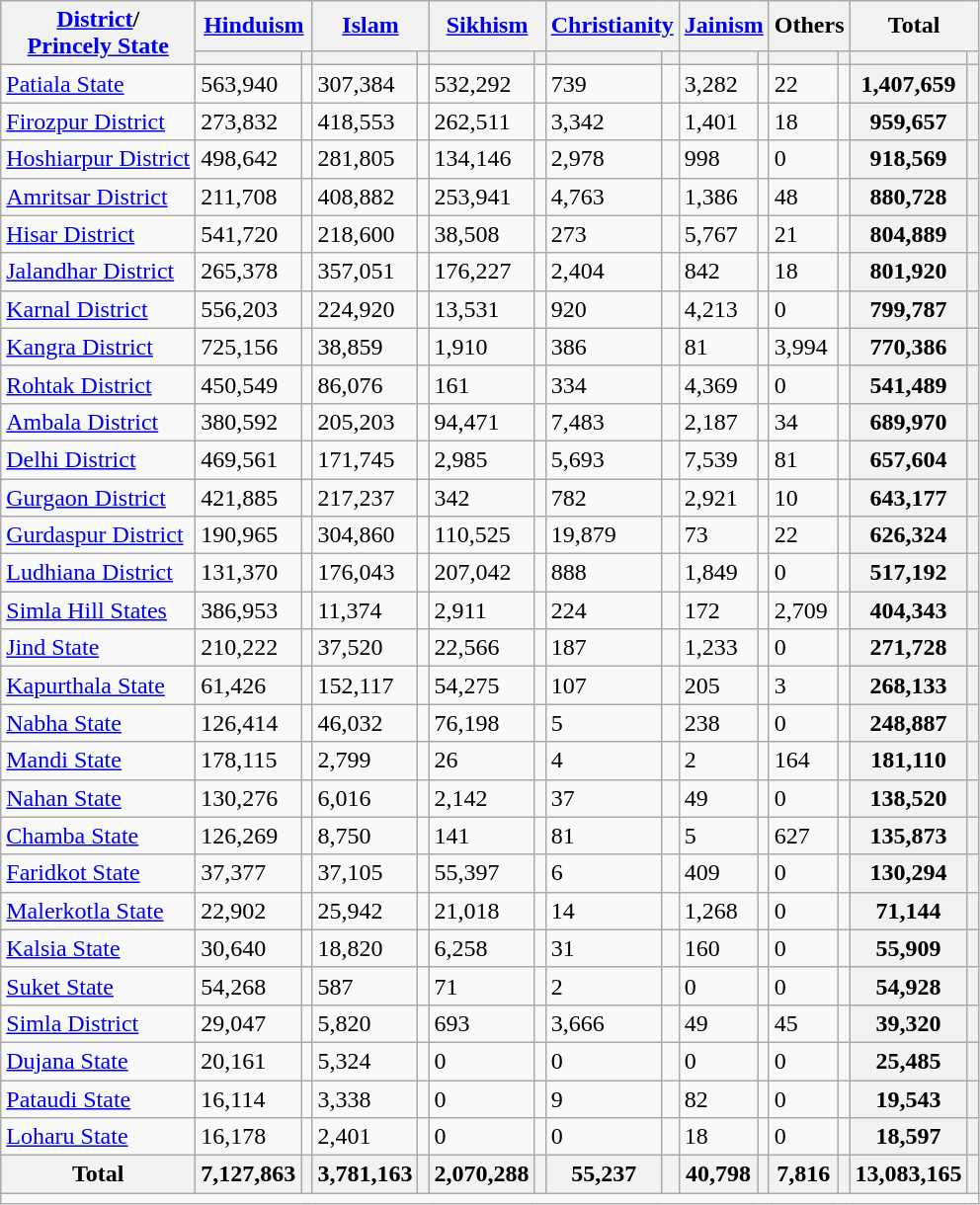<table class="wikitable sortable mw-collapsible">
<tr>
<th rowspan="2"><a href='#'>District</a>/<br><a href='#'>Princely State</a></th>
<th colspan="2"><a href='#'>Hinduism</a> </th>
<th colspan="2"><a href='#'>Islam</a> </th>
<th colspan="2"><a href='#'>Sikhism</a> </th>
<th colspan="2"><a href='#'>Christianity</a> </th>
<th colspan="2"><a href='#'>Jainism</a> </th>
<th colspan="2">Others</th>
<th colspan="2">Total</th>
</tr>
<tr>
<th><a href='#'></a></th>
<th></th>
<th></th>
<th></th>
<th></th>
<th></th>
<th></th>
<th></th>
<th></th>
<th></th>
<th></th>
<th></th>
<th></th>
<th></th>
</tr>
<tr>
<td><a href='#'>Patiala State</a></td>
<td>563,940</td>
<td></td>
<td>307,384</td>
<td></td>
<td>532,292</td>
<td></td>
<td>739</td>
<td></td>
<td>3,282</td>
<td></td>
<td>22</td>
<td></td>
<th>1,407,659</th>
<th></th>
</tr>
<tr>
<td><a href='#'>Firozpur District</a></td>
<td>273,832</td>
<td></td>
<td>418,553</td>
<td></td>
<td>262,511</td>
<td></td>
<td>3,342</td>
<td></td>
<td>1,401</td>
<td></td>
<td>18</td>
<td></td>
<th>959,657</th>
<th></th>
</tr>
<tr>
<td><a href='#'>Hoshiarpur District</a></td>
<td>498,642</td>
<td></td>
<td>281,805</td>
<td></td>
<td>134,146</td>
<td></td>
<td>2,978</td>
<td></td>
<td>998</td>
<td></td>
<td>0</td>
<td></td>
<th>918,569</th>
<th></th>
</tr>
<tr>
<td><a href='#'>Amritsar District</a></td>
<td>211,708</td>
<td></td>
<td>408,882</td>
<td></td>
<td>253,941</td>
<td></td>
<td>4,763</td>
<td></td>
<td>1,386</td>
<td></td>
<td>48</td>
<td></td>
<th>880,728</th>
<th></th>
</tr>
<tr>
<td><a href='#'>Hisar District</a></td>
<td>541,720</td>
<td></td>
<td>218,600</td>
<td></td>
<td>38,508</td>
<td></td>
<td>273</td>
<td></td>
<td>5,767</td>
<td></td>
<td>21</td>
<td></td>
<th>804,889</th>
<th></th>
</tr>
<tr>
<td><a href='#'>Jalandhar District</a></td>
<td>265,378</td>
<td></td>
<td>357,051</td>
<td></td>
<td>176,227</td>
<td></td>
<td>2,404</td>
<td></td>
<td>842</td>
<td></td>
<td>18</td>
<td></td>
<th>801,920</th>
<th></th>
</tr>
<tr>
<td><a href='#'>Karnal District</a></td>
<td>556,203</td>
<td></td>
<td>224,920</td>
<td></td>
<td>13,531</td>
<td></td>
<td>920</td>
<td></td>
<td>4,213</td>
<td></td>
<td>0</td>
<td></td>
<th>799,787</th>
<th></th>
</tr>
<tr>
<td><a href='#'>Kangra District</a></td>
<td>725,156</td>
<td></td>
<td>38,859</td>
<td></td>
<td>1,910</td>
<td></td>
<td>386</td>
<td></td>
<td>81</td>
<td></td>
<td>3,994</td>
<td></td>
<th>770,386</th>
<th></th>
</tr>
<tr>
<td><a href='#'>Rohtak District</a></td>
<td>450,549</td>
<td></td>
<td>86,076</td>
<td></td>
<td>161</td>
<td></td>
<td>334</td>
<td></td>
<td>4,369</td>
<td></td>
<td>0</td>
<td></td>
<th>541,489</th>
<th></th>
</tr>
<tr>
<td><a href='#'>Ambala District</a></td>
<td>380,592</td>
<td></td>
<td>205,203</td>
<td></td>
<td>94,471</td>
<td></td>
<td>7,483</td>
<td></td>
<td>2,187</td>
<td></td>
<td>34</td>
<td></td>
<th>689,970</th>
<th></th>
</tr>
<tr>
<td><a href='#'>Delhi District</a></td>
<td>469,561</td>
<td></td>
<td>171,745</td>
<td></td>
<td>2,985</td>
<td></td>
<td>5,693</td>
<td></td>
<td>7,539</td>
<td></td>
<td>81</td>
<td></td>
<th>657,604</th>
<th></th>
</tr>
<tr>
<td><a href='#'>Gurgaon District</a></td>
<td>421,885</td>
<td></td>
<td>217,237</td>
<td></td>
<td>342</td>
<td></td>
<td>782</td>
<td></td>
<td>2,921</td>
<td></td>
<td>10</td>
<td></td>
<th>643,177</th>
<th></th>
</tr>
<tr>
<td><a href='#'>Gurdaspur District</a></td>
<td>190,965</td>
<td></td>
<td>304,860</td>
<td></td>
<td>110,525</td>
<td></td>
<td>19,879</td>
<td></td>
<td>73</td>
<td></td>
<td>22</td>
<td></td>
<th>626,324</th>
<th></th>
</tr>
<tr>
<td><a href='#'>Ludhiana District</a></td>
<td>131,370</td>
<td></td>
<td>176,043</td>
<td></td>
<td>207,042</td>
<td></td>
<td>888</td>
<td></td>
<td>1,849</td>
<td></td>
<td>0</td>
<td></td>
<th>517,192</th>
<th></th>
</tr>
<tr>
<td><a href='#'>Simla Hill States</a></td>
<td>386,953</td>
<td></td>
<td>11,374</td>
<td></td>
<td>2,911</td>
<td></td>
<td>224</td>
<td></td>
<td>172</td>
<td></td>
<td>2,709</td>
<td></td>
<th>404,343</th>
<th></th>
</tr>
<tr>
<td><a href='#'>Jind State</a></td>
<td>210,222</td>
<td></td>
<td>37,520</td>
<td></td>
<td>22,566</td>
<td></td>
<td>187</td>
<td></td>
<td>1,233</td>
<td></td>
<td>0</td>
<td></td>
<th>271,728</th>
<th></th>
</tr>
<tr>
<td><a href='#'>Kapurthala State</a></td>
<td>61,426</td>
<td></td>
<td>152,117</td>
<td></td>
<td>54,275</td>
<td></td>
<td>107</td>
<td></td>
<td>205</td>
<td></td>
<td>3</td>
<td></td>
<th>268,133</th>
<th></th>
</tr>
<tr>
<td><a href='#'>Nabha State</a></td>
<td>126,414</td>
<td></td>
<td>46,032</td>
<td></td>
<td>76,198</td>
<td></td>
<td>5</td>
<td></td>
<td>238</td>
<td></td>
<td>0</td>
<td></td>
<th>248,887</th>
<th></th>
</tr>
<tr>
<td><a href='#'>Mandi State</a></td>
<td>178,115</td>
<td></td>
<td>2,799</td>
<td></td>
<td>26</td>
<td></td>
<td>4</td>
<td></td>
<td>2</td>
<td></td>
<td>164</td>
<td></td>
<th>181,110</th>
<th></th>
</tr>
<tr>
<td><a href='#'>Nahan State</a></td>
<td>130,276</td>
<td></td>
<td>6,016</td>
<td></td>
<td>2,142</td>
<td></td>
<td>37</td>
<td></td>
<td>49</td>
<td></td>
<td>0</td>
<td></td>
<th>138,520</th>
<th></th>
</tr>
<tr>
<td><a href='#'>Chamba State</a></td>
<td>126,269</td>
<td></td>
<td>8,750</td>
<td></td>
<td>141</td>
<td></td>
<td>81</td>
<td></td>
<td>5</td>
<td></td>
<td>627</td>
<td></td>
<th>135,873</th>
<th></th>
</tr>
<tr>
<td><a href='#'>Faridkot State</a></td>
<td>37,377</td>
<td></td>
<td>37,105</td>
<td></td>
<td>55,397</td>
<td></td>
<td>6</td>
<td></td>
<td>409</td>
<td></td>
<td>0</td>
<td></td>
<th>130,294</th>
<th></th>
</tr>
<tr>
<td><a href='#'>Malerkotla State</a></td>
<td>22,902</td>
<td></td>
<td>25,942</td>
<td></td>
<td>21,018</td>
<td></td>
<td>14</td>
<td></td>
<td>1,268</td>
<td></td>
<td>0</td>
<td></td>
<th>71,144</th>
<th></th>
</tr>
<tr>
<td><a href='#'>Kalsia State</a></td>
<td>30,640</td>
<td></td>
<td>18,820</td>
<td></td>
<td>6,258</td>
<td></td>
<td>31</td>
<td></td>
<td>160</td>
<td></td>
<td>0</td>
<td></td>
<th>55,909</th>
<th></th>
</tr>
<tr>
<td><a href='#'>Suket State</a></td>
<td>54,268</td>
<td></td>
<td>587</td>
<td></td>
<td>71</td>
<td></td>
<td>2</td>
<td></td>
<td>0</td>
<td></td>
<td>0</td>
<td></td>
<th>54,928</th>
<th></th>
</tr>
<tr>
<td><a href='#'>Simla District</a></td>
<td>29,047</td>
<td></td>
<td>5,820</td>
<td></td>
<td>693</td>
<td></td>
<td>3,666</td>
<td></td>
<td>49</td>
<td></td>
<td>45</td>
<td></td>
<th>39,320</th>
<th></th>
</tr>
<tr>
<td><a href='#'>Dujana State</a></td>
<td>20,161</td>
<td></td>
<td>5,324</td>
<td></td>
<td>0</td>
<td></td>
<td>0</td>
<td></td>
<td>0</td>
<td></td>
<td>0</td>
<td></td>
<th>25,485</th>
<th></th>
</tr>
<tr>
<td><a href='#'>Pataudi State</a></td>
<td>16,114</td>
<td></td>
<td>3,338</td>
<td></td>
<td>0</td>
<td></td>
<td>9</td>
<td></td>
<td>82</td>
<td></td>
<td>0</td>
<td></td>
<th>19,543</th>
<th></th>
</tr>
<tr>
<td><a href='#'>Loharu State</a></td>
<td>16,178</td>
<td></td>
<td>2,401</td>
<td></td>
<td>0</td>
<td></td>
<td>0</td>
<td></td>
<td>18</td>
<td></td>
<td>0</td>
<td></td>
<th>18,597</th>
<th></th>
</tr>
<tr>
<th>Total</th>
<th>7,127,863</th>
<th></th>
<th>3,781,163</th>
<th></th>
<th>2,070,288</th>
<th></th>
<th>55,237</th>
<th></th>
<th>40,798</th>
<th></th>
<th>7,816</th>
<th></th>
<th>13,083,165</th>
<th></th>
</tr>
<tr class="sortbottom">
<td colspan="15"></td>
</tr>
</table>
